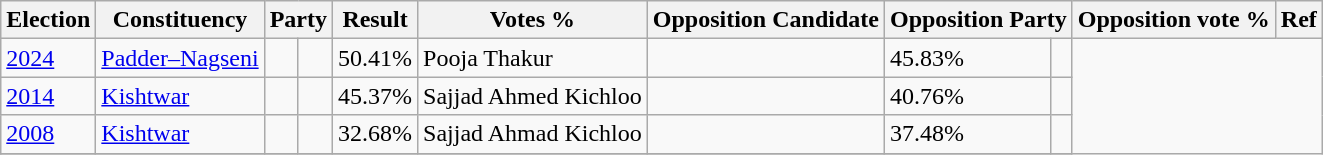<table class="wikitable sortable">
<tr>
<th>Election</th>
<th>Constituency</th>
<th colspan="2">Party</th>
<th>Result</th>
<th>Votes %</th>
<th>Opposition Candidate</th>
<th colspan="2">Opposition Party</th>
<th>Opposition vote %</th>
<th>Ref</th>
</tr>
<tr>
<td><a href='#'>2024</a></td>
<td><a href='#'>Padder–Nagseni</a></td>
<td></td>
<td></td>
<td>50.41%</td>
<td>Pooja Thakur</td>
<td></td>
<td>45.83%</td>
<td></td>
</tr>
<tr>
<td><a href='#'>2014</a></td>
<td><a href='#'>Kishtwar</a></td>
<td></td>
<td></td>
<td>45.37%</td>
<td>Sajjad Ahmed Kichloo</td>
<td></td>
<td>40.76%</td>
<td></td>
</tr>
<tr>
<td><a href='#'>2008</a></td>
<td><a href='#'>Kishtwar</a></td>
<td></td>
<td></td>
<td>32.68%</td>
<td>Sajjad Ahmad Kichloo</td>
<td></td>
<td>37.48%</td>
<td></td>
</tr>
<tr>
</tr>
</table>
